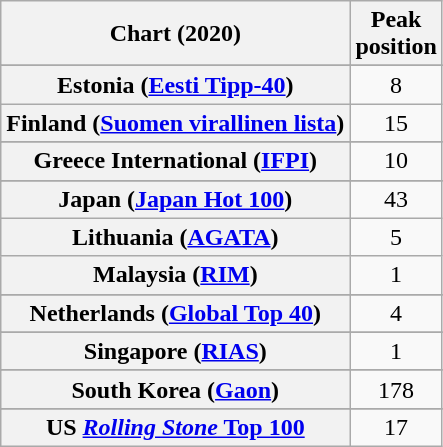<table class="wikitable sortable plainrowheaders" style="text-align:center">
<tr>
<th scope="col">Chart (2020)</th>
<th scope="col">Peak<br>position</th>
</tr>
<tr>
</tr>
<tr>
</tr>
<tr>
</tr>
<tr>
</tr>
<tr>
</tr>
<tr>
<th scope="row">Estonia (<a href='#'>Eesti Tipp-40</a>)</th>
<td>8</td>
</tr>
<tr>
<th scope="row">Finland (<a href='#'>Suomen virallinen lista</a>)</th>
<td>15</td>
</tr>
<tr>
</tr>
<tr>
<th scope="row">Greece International (<a href='#'>IFPI</a>)</th>
<td>10</td>
</tr>
<tr>
</tr>
<tr>
</tr>
<tr>
</tr>
<tr>
</tr>
<tr>
<th scope="row">Japan (<a href='#'>Japan Hot 100</a>)</th>
<td>43</td>
</tr>
<tr>
<th scope="row">Lithuania (<a href='#'>AGATA</a>)</th>
<td>5</td>
</tr>
<tr>
<th scope="row">Malaysia (<a href='#'>RIM</a>)</th>
<td>1</td>
</tr>
<tr>
</tr>
<tr>
<th scope="row">Netherlands (<a href='#'>Global Top 40</a>)</th>
<td>4</td>
</tr>
<tr>
</tr>
<tr>
</tr>
<tr>
</tr>
<tr>
</tr>
<tr>
<th scope="row">Singapore (<a href='#'>RIAS</a>)</th>
<td>1</td>
</tr>
<tr>
</tr>
<tr>
<th scope="row">South Korea (<a href='#'>Gaon</a>)</th>
<td>178</td>
</tr>
<tr>
</tr>
<tr>
</tr>
<tr>
</tr>
<tr>
</tr>
<tr>
</tr>
<tr>
</tr>
<tr>
<th scope="row">US <a href='#'><em>Rolling Stone</em> Top 100</a></th>
<td>17</td>
</tr>
</table>
